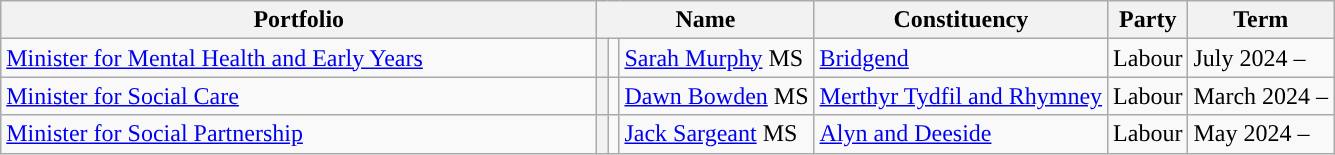<table class="wikitable">
<tr>
<th style="width: 390px">Portfolio</th>
<th colspan="3">Name</th>
<th>Constituency</th>
<th>Party</th>
<th>Term</th>
</tr>
<tr>
<td><a href='#'>Minister for Mental Health and Early Years</a></td>
<th style="background-color: "></th>
<td></td>
<td><a href='#'>Sarah Murphy</a> MS</td>
<td><a href='#'>Bridgend</a></td>
<td>Labour</td>
<td>July 2024 –</td>
</tr>
<tr>
<td><a href='#'>Minister for Social Care</a></td>
<th style="background-color: "></th>
<td></td>
<td><a href='#'>Dawn Bowden</a> MS</td>
<td><a href='#'>Merthyr Tydfil and Rhymney</a></td>
<td>Labour</td>
<td>March 2024 –</td>
</tr>
<tr>
<td><a href='#'>Minister for Social Partnership</a></td>
<th style="background-color: "></th>
<td></td>
<td><a href='#'>Jack Sargeant</a> MS</td>
<td><a href='#'>Alyn and Deeside</a></td>
<td>Labour</td>
<td>May 2024 –</td>
</tr>
</table>
